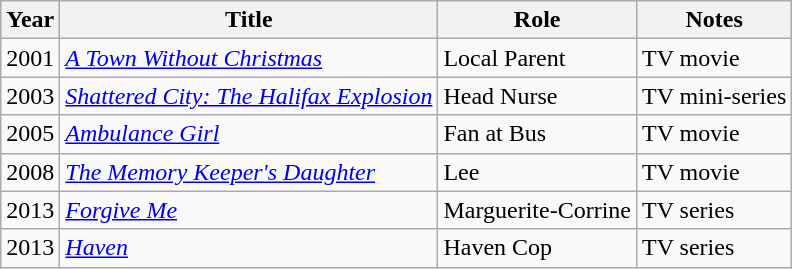<table class="wikitable sortable">
<tr>
<th>Year</th>
<th>Title</th>
<th>Role</th>
<th class="unsortable">Notes</th>
</tr>
<tr>
<td>2001</td>
<td><em><a href='#'>A Town Without Christmas</a></em></td>
<td>Local Parent</td>
<td>TV movie</td>
</tr>
<tr>
<td>2003</td>
<td><em><a href='#'>Shattered City: The Halifax Explosion</a></em></td>
<td>Head Nurse</td>
<td>TV mini-series</td>
</tr>
<tr>
<td>2005</td>
<td><em><a href='#'>Ambulance Girl</a></em></td>
<td>Fan at Bus</td>
<td>TV movie</td>
</tr>
<tr>
<td>2008</td>
<td><em><a href='#'>The Memory Keeper's Daughter</a></em></td>
<td>Lee</td>
<td>TV movie</td>
</tr>
<tr>
<td>2013</td>
<td><em><a href='#'>Forgive Me</a></em></td>
<td>Marguerite-Corrine</td>
<td>TV series</td>
</tr>
<tr>
<td>2013</td>
<td><em><a href='#'>Haven</a></em></td>
<td>Haven Cop</td>
<td>TV series</td>
</tr>
</table>
